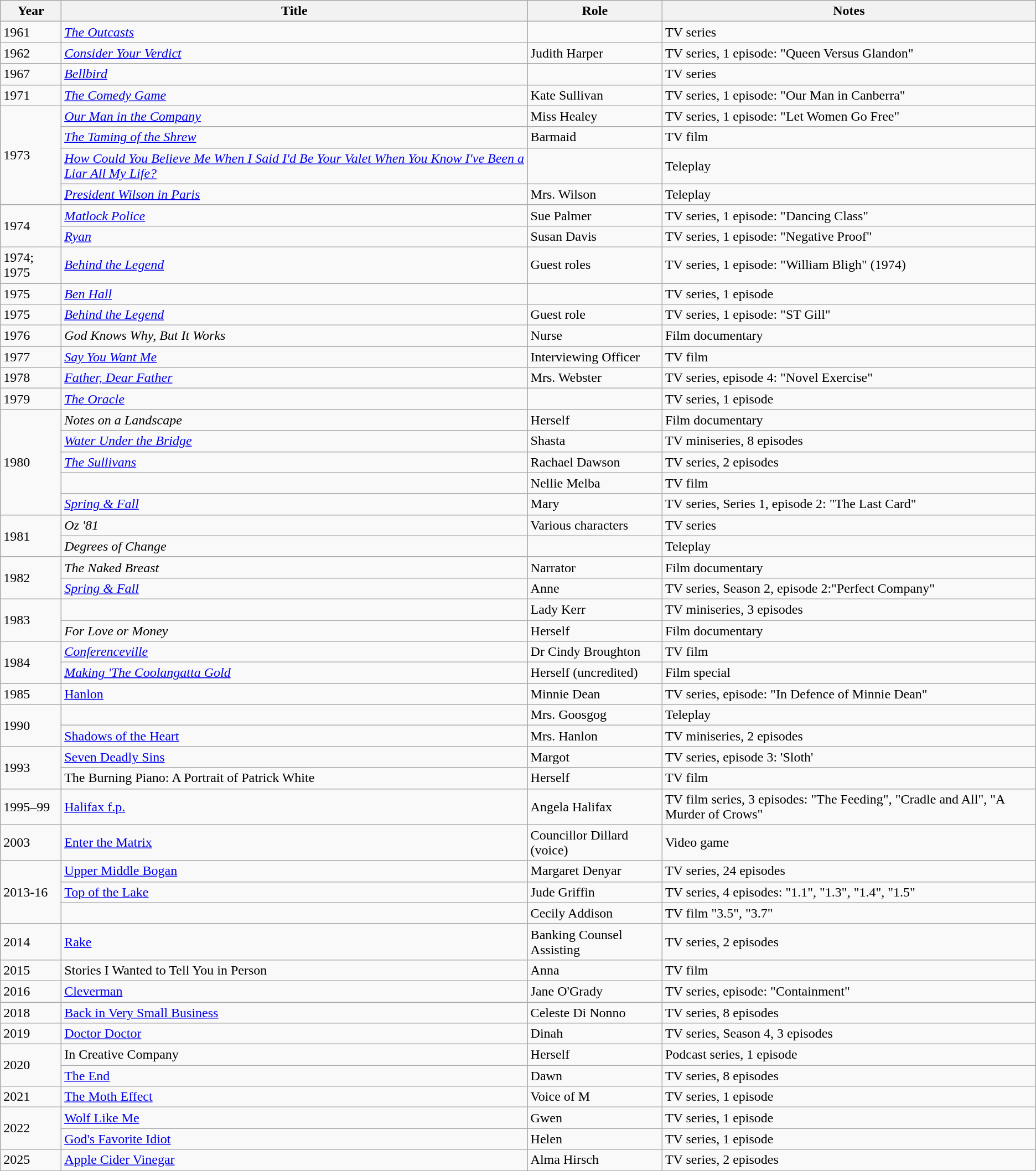<table class="wikitable sortable">
<tr>
<th>Year</th>
<th>Title</th>
<th>Role</th>
<th class="unsortable">Notes</th>
</tr>
<tr>
<td>1961</td>
<td><em><a href='#'>The Outcasts</a></em></td>
<td></td>
<td>TV series</td>
</tr>
<tr>
<td>1962</td>
<td><em><a href='#'>Consider Your Verdict</a></em></td>
<td>Judith Harper</td>
<td>TV series, 1 episode: "Queen Versus Glandon"</td>
</tr>
<tr>
<td>1967</td>
<td><em><a href='#'>Bellbird</a></em></td>
<td></td>
<td>TV series</td>
</tr>
<tr>
<td>1971</td>
<td><em><a href='#'>The Comedy Game</a></em></td>
<td>Kate Sullivan</td>
<td>TV series, 1 episode: "Our Man in Canberra"</td>
</tr>
<tr>
<td rowspan=4>1973</td>
<td><em><a href='#'>Our Man in the Company</a></em></td>
<td>Miss Healey</td>
<td>TV series, 1 episode: "Let Women Go Free"</td>
</tr>
<tr>
<td><em><a href='#'>The Taming of the Shrew</a></em></td>
<td>Barmaid</td>
<td>TV film</td>
</tr>
<tr>
<td><em><a href='#'>How Could You Believe Me When I Said I'd Be Your Valet When You Know I've Been a Liar All My Life?</a></em></td>
<td></td>
<td>Teleplay</td>
</tr>
<tr>
<td><em><a href='#'>President Wilson in Paris</a></em></td>
<td>Mrs. Wilson</td>
<td>Teleplay</td>
</tr>
<tr>
<td rowspan=2>1974</td>
<td><em><a href='#'>Matlock Police</a></em></td>
<td>Sue Palmer</td>
<td>TV series, 1 episode: "Dancing Class"</td>
</tr>
<tr>
<td><em><a href='#'>Ryan</a></em></td>
<td>Susan Davis</td>
<td>TV series, 1 episode: "Negative Proof"</td>
</tr>
<tr>
<td>1974; 1975</td>
<td><em><a href='#'>Behind the Legend</a></em></td>
<td>Guest roles</td>
<td>TV series, 1 episode: "William Bligh" (1974)</td>
</tr>
<tr>
<td>1975</td>
<td><em><a href='#'>Ben Hall</a></em></td>
<td></td>
<td>TV series, 1 episode</td>
</tr>
<tr>
<td>1975</td>
<td><em><a href='#'>Behind the Legend</a></em></td>
<td>Guest role</td>
<td>TV series, 1 episode: "ST Gill"</td>
</tr>
<tr>
<td>1976</td>
<td><em>God Knows Why, But It Works</em></td>
<td>Nurse</td>
<td>Film documentary</td>
</tr>
<tr>
<td>1977</td>
<td><em><a href='#'>Say You Want Me</a></em></td>
<td>Interviewing Officer</td>
<td>TV film</td>
</tr>
<tr>
<td>1978</td>
<td><em><a href='#'>Father, Dear Father</a></em></td>
<td>Mrs. Webster</td>
<td>TV series, episode 4: "Novel Exercise"</td>
</tr>
<tr>
<td>1979</td>
<td><em><a href='#'>The Oracle</a></em></td>
<td></td>
<td>TV series, 1 episode</td>
</tr>
<tr>
<td rowspan="5">1980</td>
<td><em>Notes on a Landscape</em></td>
<td>Herself</td>
<td>Film documentary</td>
</tr>
<tr>
<td><em><a href='#'>Water Under the Bridge</a></em></td>
<td>Shasta</td>
<td>TV miniseries, 8 episodes</td>
</tr>
<tr>
<td><em><a href='#'>The Sullivans</a></em></td>
<td>Rachael Dawson</td>
<td>TV series, 2 episodes</td>
</tr>
<tr>
<td><em></em></td>
<td>Nellie Melba</td>
<td>TV film</td>
</tr>
<tr>
<td><em><a href='#'>Spring & Fall</a></em></td>
<td>Mary</td>
<td>TV series, Series 1, episode 2: "The Last Card"</td>
</tr>
<tr>
<td rowspan="2">1981</td>
<td><em>Oz '81</em></td>
<td>Various characters</td>
<td>TV series</td>
</tr>
<tr>
<td><em>Degrees of Change</em></td>
<td></td>
<td>Teleplay</td>
</tr>
<tr>
<td rowspan=2>1982</td>
<td><em>The Naked Breast</em></td>
<td>Narrator</td>
<td>Film documentary</td>
</tr>
<tr>
<td><em><a href='#'>Spring & Fall</a></em></td>
<td>Anne</td>
<td>TV series, Season 2, episode 2:"Perfect Company"</td>
</tr>
<tr>
<td rowspan="2">1983</td>
<td><em></em></td>
<td>Lady Kerr</td>
<td>TV miniseries, 3 episodes</td>
</tr>
<tr>
<td><em>For Love or Money</em></td>
<td>Herself</td>
<td>Film documentary</td>
</tr>
<tr>
<td rowspan=2>1984</td>
<td><em><a href='#'>Conferenceville</a></em></td>
<td>Dr Cindy Broughton</td>
<td>TV film</td>
</tr>
<tr>
<td><em><a href='#'>Making 'The Coolangatta Gold</a><strong></td>
<td>Herself (uncredited)</td>
<td>Film special</td>
</tr>
<tr>
<td>1985</td>
<td></em><a href='#'>Hanlon</a><em></td>
<td>Minnie Dean</td>
<td>TV series, episode: "In Defence of Minnie Dean"</td>
</tr>
<tr>
<td rowspan=2>1990</td>
<td></em><em></td>
<td>Mrs. Goosgog</td>
<td>Teleplay</td>
</tr>
<tr>
<td></em><a href='#'>Shadows of the Heart</a><em></td>
<td>Mrs. Hanlon</td>
<td>TV miniseries, 2 episodes</td>
</tr>
<tr>
<td rowspan=2>1993</td>
<td></em><a href='#'>Seven Deadly Sins</a><em></td>
<td>Margot</td>
<td>TV series, episode 3: 'Sloth'</td>
</tr>
<tr>
<td></em>The Burning Piano: A Portrait of Patrick White<em></td>
<td>Herself</td>
<td>TV film</td>
</tr>
<tr>
<td>1995–99</td>
<td></em><a href='#'>Halifax f.p.</a><em></td>
<td>Angela Halifax</td>
<td>TV film series, 3 episodes: "The Feeding", "Cradle and All", "A Murder of Crows"</td>
</tr>
<tr>
<td>2003</td>
<td></em><a href='#'>Enter the Matrix</a><em></td>
<td>Councillor Dillard (voice)</td>
<td>Video game</td>
</tr>
<tr>
<td rowspan=3>2013-16</td>
<td></em><a href='#'>Upper Middle Bogan</a><em></td>
<td>Margaret Denyar</td>
<td>TV series, 24 episodes</td>
</tr>
<tr>
<td></em><a href='#'>Top of the Lake</a><em></td>
<td>Jude Griffin</td>
<td>TV series, 4 episodes: "1.1", "1.3", "1.4", "1.5"</td>
</tr>
<tr>
<td></em><em></td>
<td>Cecily Addison</td>
<td>TV film "3.5", "3.7"</td>
</tr>
<tr>
<td>2014</td>
<td></em><a href='#'>Rake</a><em></td>
<td>Banking Counsel Assisting</td>
<td>TV series, 2 episodes</td>
</tr>
<tr>
<td>2015</td>
<td></em>Stories I Wanted to Tell You in Person<em></td>
<td>Anna</td>
<td>TV film</td>
</tr>
<tr>
<td>2016</td>
<td></em><a href='#'>Cleverman</a><em></td>
<td>Jane O'Grady</td>
<td>TV series, episode: "Containment"</td>
</tr>
<tr>
<td>2018</td>
<td></em><a href='#'>Back in Very Small Business</a><em></td>
<td>Celeste Di Nonno</td>
<td>TV series, 8 episodes</td>
</tr>
<tr>
<td>2019</td>
<td></em><a href='#'>Doctor Doctor</a><em></td>
<td>Dinah</td>
<td>TV series, Season 4, 3 episodes</td>
</tr>
<tr>
<td rowspan=2>2020</td>
<td></em>In Creative Company<em></td>
<td>Herself</td>
<td>Podcast series, 1 episode</td>
</tr>
<tr>
<td></em><a href='#'>The End</a><em></td>
<td>Dawn</td>
<td>TV series, 8 episodes</td>
</tr>
<tr>
<td>2021</td>
<td></em><a href='#'>The Moth Effect</a><em></td>
<td>Voice of M</td>
<td>TV series, 1 episode</td>
</tr>
<tr>
<td rowspan=2>2022</td>
<td></em><a href='#'>Wolf Like Me</a><em></td>
<td>Gwen</td>
<td>TV series, 1 episode</td>
</tr>
<tr>
<td></em><a href='#'>God's Favorite Idiot</a><em></td>
<td>Helen</td>
<td>TV series, 1 episode</td>
</tr>
<tr>
<td>2025</td>
<td></em><a href='#'>Apple Cider Vinegar</a><em></td>
<td>Alma Hirsch</td>
<td>TV series, 2 episodes </td>
</tr>
</table>
